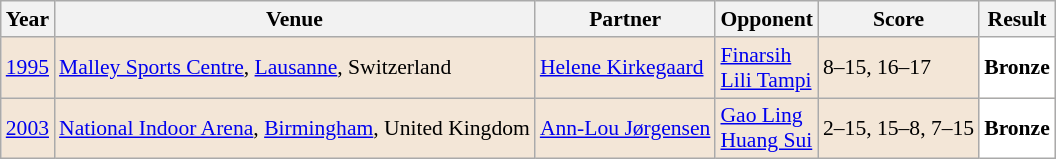<table class="sortable wikitable" style="font-size: 90%;">
<tr>
<th>Year</th>
<th>Venue</th>
<th>Partner</th>
<th>Opponent</th>
<th>Score</th>
<th>Result</th>
</tr>
<tr style="background:#F3E6D7">
<td align="center"><a href='#'>1995</a></td>
<td align="left"><a href='#'>Malley Sports Centre</a>, <a href='#'>Lausanne</a>, Switzerland</td>
<td align="left"> <a href='#'>Helene Kirkegaard</a></td>
<td align="left"> <a href='#'>Finarsih</a> <br>  <a href='#'>Lili Tampi</a></td>
<td align="left">8–15, 16–17</td>
<td style="text-align:left; background:white"> <strong>Bronze</strong></td>
</tr>
<tr style="background:#F3E6D7">
<td align="center"><a href='#'>2003</a></td>
<td align="left"><a href='#'>National Indoor Arena</a>, <a href='#'>Birmingham</a>, United Kingdom</td>
<td align="left"> <a href='#'>Ann-Lou Jørgensen</a></td>
<td align="left"> <a href='#'>Gao Ling</a> <br>  <a href='#'>Huang Sui</a></td>
<td align="left">2–15, 15–8, 7–15</td>
<td style="text-align:left; background:white"> <strong>Bronze</strong></td>
</tr>
</table>
